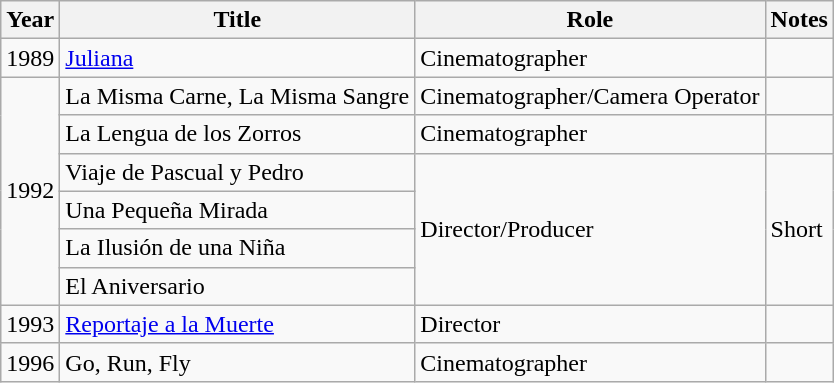<table class="wikitable">
<tr>
<th>Year</th>
<th>Title</th>
<th>Role</th>
<th>Notes</th>
</tr>
<tr>
<td>1989</td>
<td><a href='#'>Juliana</a></td>
<td>Cinematographer</td>
<td></td>
</tr>
<tr>
<td rowspan="6">1992</td>
<td>La Misma Carne, La Misma Sangre</td>
<td>Cinematographer/Camera Operator</td>
<td></td>
</tr>
<tr>
<td>La Lengua de los Zorros</td>
<td>Cinematographer</td>
<td></td>
</tr>
<tr>
<td>Viaje de Pascual y Pedro</td>
<td rowspan="4">Director/Producer</td>
<td rowspan="4">Short</td>
</tr>
<tr>
<td>Una Pequeña Mirada</td>
</tr>
<tr>
<td>La Ilusión de una Niña</td>
</tr>
<tr>
<td>El Aniversario</td>
</tr>
<tr>
<td>1993</td>
<td><a href='#'>Reportaje a la Muerte</a></td>
<td>Director</td>
<td></td>
</tr>
<tr>
<td>1996</td>
<td>Go, Run, Fly</td>
<td>Cinematographer</td>
<td></td>
</tr>
</table>
